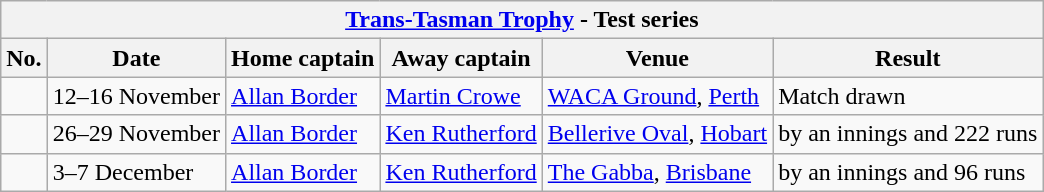<table class="wikitable">
<tr>
<th colspan="9"><a href='#'>Trans-Tasman Trophy</a> - Test series</th>
</tr>
<tr>
<th>No.</th>
<th>Date</th>
<th>Home captain</th>
<th>Away captain</th>
<th>Venue</th>
<th>Result</th>
</tr>
<tr>
<td></td>
<td>12–16 November</td>
<td><a href='#'>Allan Border</a></td>
<td><a href='#'>Martin Crowe</a></td>
<td><a href='#'>WACA Ground</a>, <a href='#'>Perth</a></td>
<td>Match drawn</td>
</tr>
<tr>
<td></td>
<td>26–29 November</td>
<td><a href='#'>Allan Border</a></td>
<td><a href='#'>Ken Rutherford</a></td>
<td><a href='#'>Bellerive Oval</a>, <a href='#'>Hobart</a></td>
<td> by an innings and 222 runs</td>
</tr>
<tr>
<td></td>
<td>3–7 December</td>
<td><a href='#'>Allan Border</a></td>
<td><a href='#'>Ken Rutherford</a></td>
<td><a href='#'>The Gabba</a>, <a href='#'>Brisbane</a></td>
<td> by an innings and 96 runs</td>
</tr>
</table>
